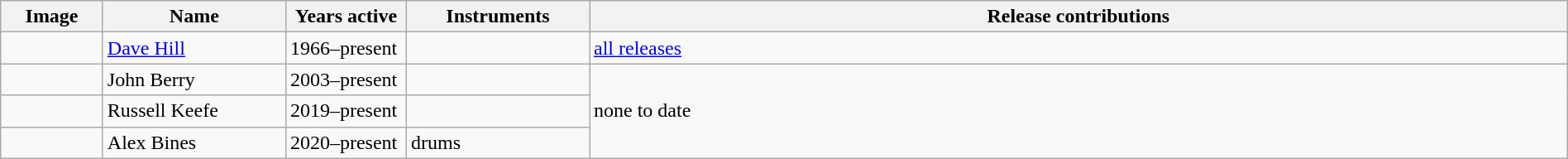<table class="wikitable" width="100%" border="1">
<tr>
<th width="75">Image</th>
<th width="140">Name</th>
<th width="90">Years active</th>
<th width="140">Instruments</th>
<th>Release contributions</th>
</tr>
<tr>
<td></td>
<td><a href='#'>Dave Hill</a></td>
<td>1966–present</td>
<td></td>
<td><a href='#'>all releases</a></td>
</tr>
<tr>
<td></td>
<td>John Berry</td>
<td>2003–present</td>
<td></td>
<td rowspan="3">none to date</td>
</tr>
<tr>
<td></td>
<td>Russell Keefe</td>
<td>2019–present</td>
<td></td>
</tr>
<tr>
<td></td>
<td>Alex Bines</td>
<td>2020–present</td>
<td>drums</td>
</tr>
</table>
